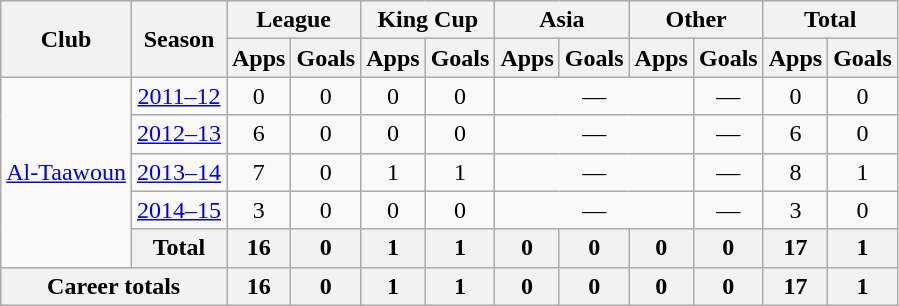<table class="wikitable" style="text-align: center">
<tr>
<th rowspan=2>Club</th>
<th rowspan=2>Season</th>
<th colspan=2>League</th>
<th colspan=2>King Cup</th>
<th colspan=2>Asia</th>
<th colspan=2>Other</th>
<th colspan=2>Total</th>
</tr>
<tr>
<th>Apps</th>
<th>Goals</th>
<th>Apps</th>
<th>Goals</th>
<th>Apps</th>
<th>Goals</th>
<th>Apps</th>
<th>Goals</th>
<th>Apps</th>
<th>Goals</th>
</tr>
<tr>
<td rowspan=5><a href='#'>Al-Taawoun</a></td>
<td><a href='#'>2011–12</a></td>
<td>0</td>
<td>0</td>
<td>0</td>
<td>0</td>
<td colspan=3>—</td>
<td colspan=0>—</td>
<td>0</td>
<td>0</td>
</tr>
<tr>
<td><a href='#'>2012–13</a></td>
<td>6</td>
<td>0</td>
<td>0</td>
<td>0</td>
<td colspan=3>—</td>
<td colspan=0>—</td>
<td>6</td>
<td>0</td>
</tr>
<tr>
<td><a href='#'>2013–14</a></td>
<td>7</td>
<td>0</td>
<td>1</td>
<td>1</td>
<td colspan=3>—</td>
<td colspan=0>—</td>
<td>8</td>
<td>1</td>
</tr>
<tr>
<td><a href='#'>2014–15</a></td>
<td>3</td>
<td>0</td>
<td>0</td>
<td>0</td>
<td colspan=3>—</td>
<td colspan=0>—</td>
<td>3</td>
<td>0</td>
</tr>
<tr>
<th>Total</th>
<th>16</th>
<th>0</th>
<th>1</th>
<th>1</th>
<th>0</th>
<th>0</th>
<th>0</th>
<th>0</th>
<th>17</th>
<th>1</th>
</tr>
<tr>
<th colspan=2>Career totals</th>
<th>16</th>
<th>0</th>
<th>1</th>
<th>1</th>
<th>0</th>
<th>0</th>
<th>0</th>
<th>0</th>
<th>17</th>
<th>1</th>
</tr>
</table>
